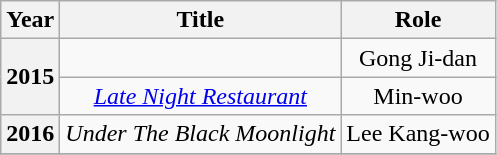<table class="wikitable" style = "text-align:center;">
<tr>
<th>Year</th>
<th>Title</th>
<th>Role</th>
</tr>
<tr>
<th rowspan="2">2015</th>
<td><em></em></td>
<td>Gong Ji-dan</td>
</tr>
<tr>
<td><em><a href='#'>Late Night Restaurant</a></em></td>
<td>Min-woo</td>
</tr>
<tr>
<th>2016</th>
<td><em>Under The Black Moonlight</em></td>
<td>Lee Kang-woo</td>
</tr>
<tr>
</tr>
</table>
